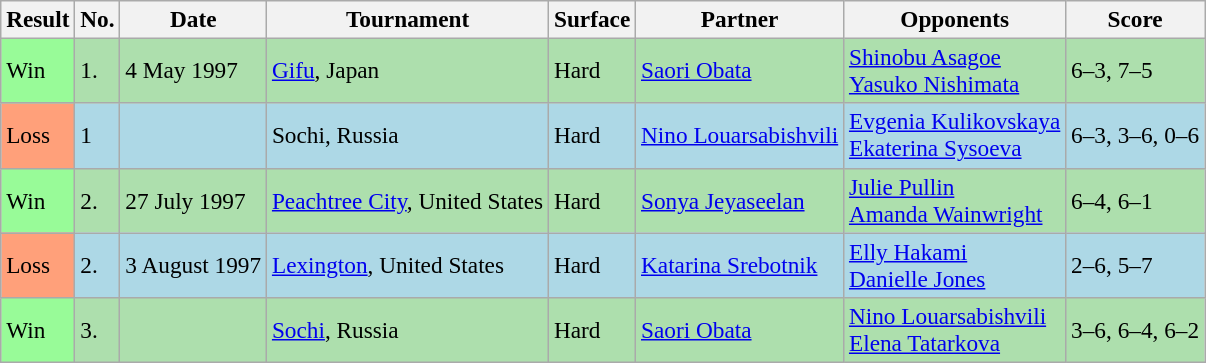<table class="sortable wikitable" style=font-size:97%>
<tr>
<th>Result</th>
<th>No.</th>
<th>Date</th>
<th>Tournament</th>
<th>Surface</th>
<th>Partner</th>
<th>Opponents</th>
<th>Score</th>
</tr>
<tr style="background:#addfad;">
<td style="background:#98fb98;">Win</td>
<td>1.</td>
<td>4 May 1997</td>
<td><a href='#'>Gifu</a>, Japan</td>
<td>Hard</td>
<td> <a href='#'>Saori Obata</a></td>
<td> <a href='#'>Shinobu Asagoe</a> <br>  <a href='#'>Yasuko Nishimata</a></td>
<td>6–3, 7–5</td>
</tr>
<tr style="background:lightblue;">
<td style="background:#ffa07a;">Loss</td>
<td>1</td>
<td></td>
<td>Sochi, Russia</td>
<td>Hard</td>
<td> <a href='#'>Nino Louarsabishvili</a></td>
<td> <a href='#'>Evgenia Kulikovskaya</a> <br>  <a href='#'>Ekaterina Sysoeva</a></td>
<td>6–3, 3–6, 0–6</td>
</tr>
<tr style="background:#addfad;">
<td style="background:#98fb98;">Win</td>
<td>2.</td>
<td>27 July 1997</td>
<td><a href='#'>Peachtree City</a>, United States</td>
<td>Hard</td>
<td> <a href='#'>Sonya Jeyaseelan</a></td>
<td> <a href='#'>Julie Pullin</a> <br>  <a href='#'>Amanda Wainwright</a></td>
<td>6–4, 6–1</td>
</tr>
<tr style="background:lightblue;">
<td style="background:#ffa07a;">Loss</td>
<td>2.</td>
<td>3 August 1997</td>
<td><a href='#'>Lexington</a>, United States</td>
<td>Hard</td>
<td> <a href='#'>Katarina Srebotnik</a></td>
<td> <a href='#'>Elly Hakami</a> <br>  <a href='#'>Danielle Jones</a></td>
<td>2–6, 5–7</td>
</tr>
<tr style="background:#addfad;">
<td style="background:#98fb98;">Win</td>
<td>3.</td>
<td></td>
<td><a href='#'>Sochi</a>, Russia</td>
<td>Hard</td>
<td> <a href='#'>Saori Obata</a></td>
<td> <a href='#'>Nino Louarsabishvili</a> <br>  <a href='#'>Elena Tatarkova</a></td>
<td>3–6, 6–4, 6–2</td>
</tr>
</table>
